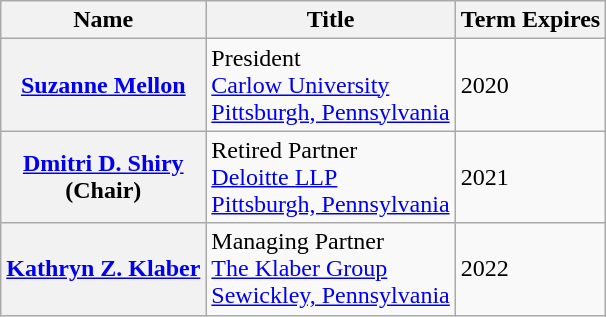<table class="wikitable sortable">
<tr>
<th>Name</th>
<th>Title</th>
<th>Term Expires</th>
</tr>
<tr>
<th><a href='#'>Suzanne Mellon</a></th>
<td>President<br><a href='#'>Carlow University</a><br><a href='#'>Pittsburgh, Pennsylvania</a></td>
<td>2020</td>
</tr>
<tr>
<th><a href='#'>Dmitri D. Shiry</a><br>(Chair)</th>
<td>Retired Partner<br><a href='#'>Deloitte LLP</a><br><a href='#'>Pittsburgh, Pennsylvania</a></td>
<td>2021</td>
</tr>
<tr>
<th><a href='#'>Kathryn Z. Klaber</a></th>
<td>Managing Partner<br><a href='#'>The Klaber Group</a><br><a href='#'>Sewickley, Pennsylvania</a></td>
<td>2022</td>
</tr>
</table>
